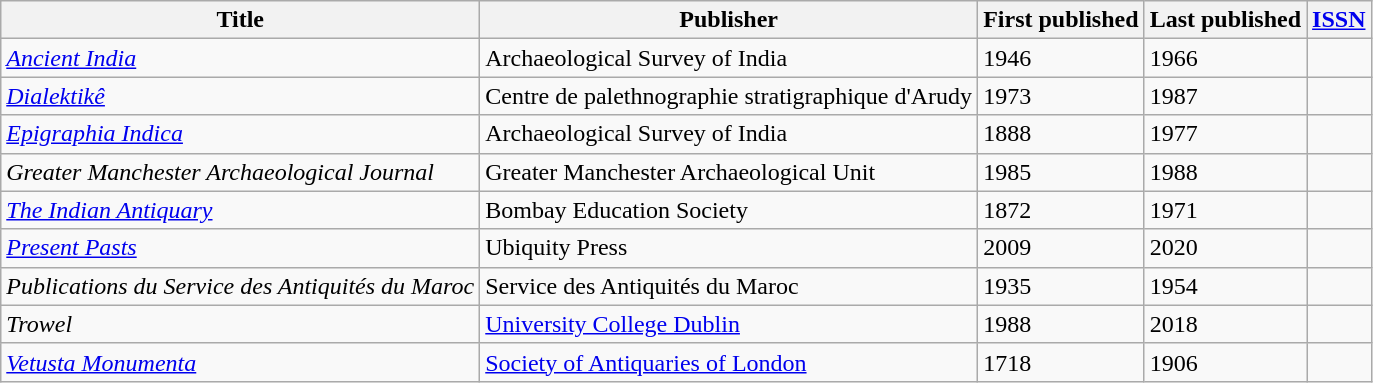<table class="wikitable sortable">
<tr>
<th>Title</th>
<th>Publisher</th>
<th>First published</th>
<th>Last published</th>
<th scope="col" class="unsortable"><a href='#'>ISSN</a><br></th>
</tr>
<tr>
<td><em><a href='#'>Ancient India</a></em></td>
<td>Archaeological Survey of India</td>
<td>1946</td>
<td>1966</td>
<td></td>
</tr>
<tr>
<td><em><a href='#'>Dialektikê</a></em></td>
<td>Centre de palethnographie stratigraphique d'Arudy</td>
<td>1973</td>
<td>1987</td>
<td></td>
</tr>
<tr>
<td><em><a href='#'>Epigraphia Indica</a></em></td>
<td>Archaeological Survey of India</td>
<td>1888</td>
<td>1977</td>
<td></td>
</tr>
<tr>
<td><em>Greater Manchester Archaeological Journal</em></td>
<td>Greater Manchester Archaeological Unit</td>
<td>1985</td>
<td>1988</td>
<td></td>
</tr>
<tr>
<td><em><a href='#'>The Indian Antiquary</a></em></td>
<td>Bombay Education Society</td>
<td>1872</td>
<td>1971</td>
<td></td>
</tr>
<tr>
<td><em><a href='#'>Present Pasts</a></em></td>
<td>Ubiquity Press</td>
<td>2009</td>
<td>2020</td>
<td></td>
</tr>
<tr>
<td><em>Publications du Service des Antiquités du Maroc</em></td>
<td>Service des Antiquités du Maroc</td>
<td>1935</td>
<td>1954</td>
<td></td>
</tr>
<tr id="Trowel">
<td><em>Trowel</em></td>
<td><a href='#'>University College Dublin</a></td>
<td>1988</td>
<td>2018</td>
<td></td>
</tr>
<tr>
<td><em><a href='#'>Vetusta Monumenta</a></em></td>
<td><a href='#'>Society of Antiquaries of London</a></td>
<td>1718</td>
<td>1906</td>
<td></td>
</tr>
</table>
